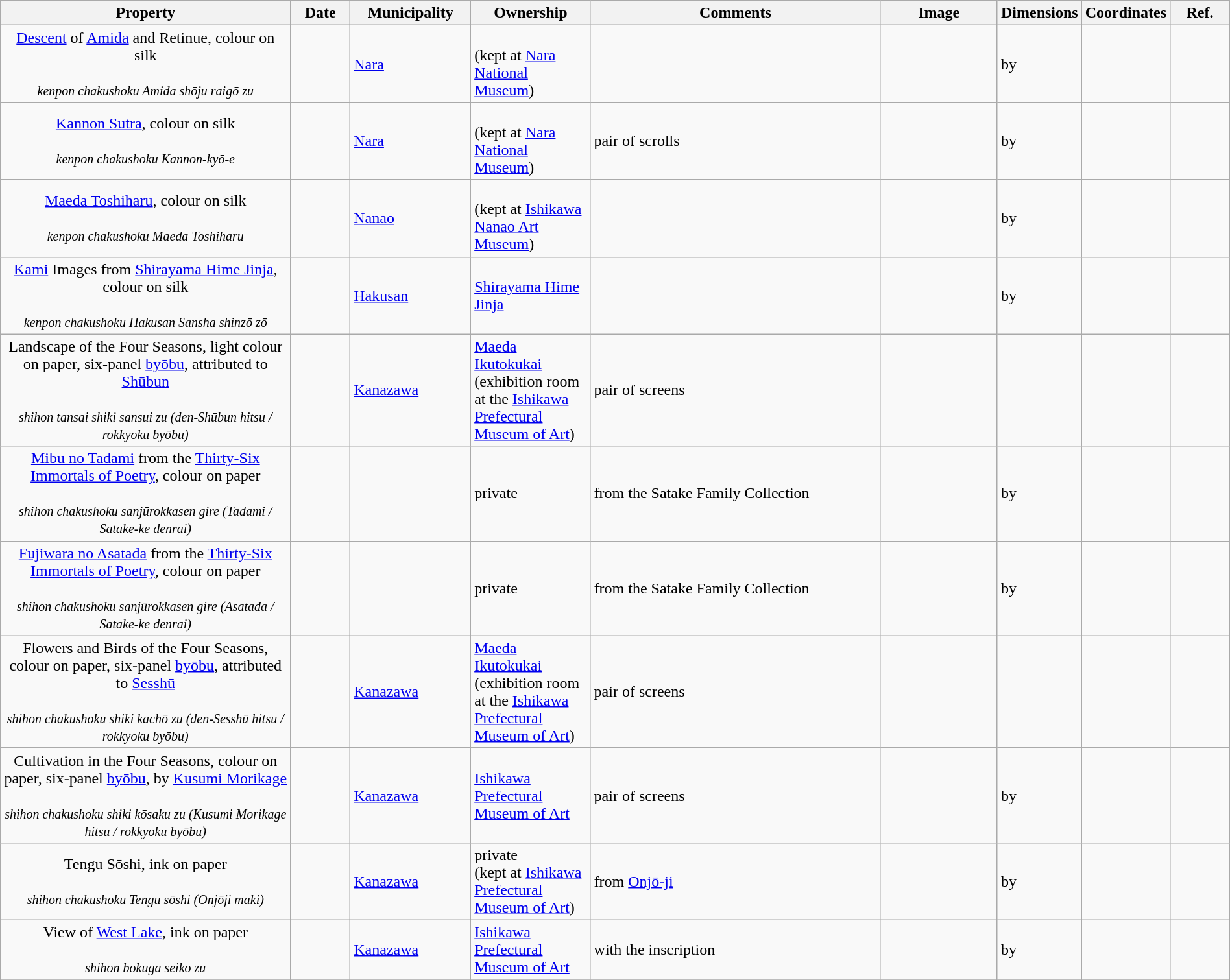<table class="wikitable sortable"  style="width:100%;">
<tr>
<th width="25%" align="left">Property</th>
<th width="5%" align="left" data-sort-type="number">Date</th>
<th width="10%" align="left">Municipality</th>
<th width="10%" align="left">Ownership</th>
<th width="25%" align="left" class="unsortable">Comments</th>
<th width="10%" align="left" class="unsortable">Image</th>
<th width="5%" align="left" class="unsortable">Dimensions</th>
<th width="5%" align="left" class="unsortable">Coordinates</th>
<th width="5%" align="left" class="unsortable">Ref.</th>
</tr>
<tr>
<td align="center"><a href='#'>Descent</a> of <a href='#'>Amida</a> and Retinue, colour on silk<br><br><small><em>kenpon chakushoku Amida shōju raigō zu</em></small></td>
<td></td>
<td><a href='#'>Nara</a></td>
<td><br>(kept at <a href='#'>Nara National Museum</a>)</td>
<td></td>
<td></td>
<td> by </td>
<td></td>
<td></td>
</tr>
<tr>
<td align="center"><a href='#'>Kannon Sutra</a>, colour on silk<br><br><small><em>kenpon chakushoku Kannon-kyō-e</em></small></td>
<td></td>
<td><a href='#'>Nara</a></td>
<td><br>(kept at <a href='#'>Nara National Museum</a>)</td>
<td>pair of scrolls</td>
<td></td>
<td> by </td>
<td></td>
<td></td>
</tr>
<tr>
<td align="center"><a href='#'>Maeda Toshiharu</a>, colour on silk<br><br><small><em>kenpon chakushoku Maeda Toshiharu</em></small></td>
<td></td>
<td><a href='#'>Nanao</a></td>
<td><br>(kept at <a href='#'>Ishikawa Nanao Art Museum</a>)</td>
<td></td>
<td></td>
<td> by </td>
<td></td>
<td></td>
</tr>
<tr>
<td align="center"><a href='#'>Kami</a> Images from <a href='#'>Shirayama Hime Jinja</a>, colour on silk<br><br><small><em>kenpon chakushoku Hakusan Sansha shinzō zō</em></small></td>
<td></td>
<td><a href='#'>Hakusan</a></td>
<td><a href='#'>Shirayama Hime Jinja</a></td>
<td></td>
<td></td>
<td> by </td>
<td></td>
<td></td>
</tr>
<tr>
<td align="center">Landscape of the Four Seasons, light colour on paper, six-panel <a href='#'>byōbu</a>, attributed to <a href='#'>Shūbun</a><br><br><small><em>shihon tansai shiki sansui zu (den-Shūbun hitsu / rokkyoku byōbu)</em></small></td>
<td></td>
<td><a href='#'>Kanazawa</a></td>
<td><a href='#'>Maeda Ikutokukai</a><br>(exhibition room at the <a href='#'>Ishikawa Prefectural Museum of Art</a>)</td>
<td>pair of screens</td>
<td></td>
<td></td>
<td></td>
<td></td>
</tr>
<tr>
<td align="center"><a href='#'>Mibu no Tadami</a> from the <a href='#'>Thirty-Six Immortals of Poetry</a>, colour on paper<br><br><small><em>shihon chakushoku sanjūrokkasen gire (Tadami / Satake-ke denrai)</em></small></td>
<td></td>
<td></td>
<td>private</td>
<td>from the Satake Family Collection</td>
<td></td>
<td> by </td>
<td></td>
<td></td>
</tr>
<tr>
<td align="center"><a href='#'>Fujiwara no Asatada</a> from the <a href='#'>Thirty-Six Immortals of Poetry</a>, colour on paper<br><br><small><em>shihon chakushoku sanjūrokkasen gire (Asatada / Satake-ke denrai)</em></small></td>
<td></td>
<td></td>
<td>private</td>
<td>from the Satake Family Collection</td>
<td></td>
<td> by </td>
<td></td>
<td></td>
</tr>
<tr>
<td align="center">Flowers and Birds of the Four Seasons, colour on paper, six-panel <a href='#'>byōbu</a>, attributed to <a href='#'>Sesshū</a><br><br><small><em>shihon chakushoku shiki kachō zu (den-Sesshū hitsu / rokkyoku byōbu)</em></small></td>
<td></td>
<td><a href='#'>Kanazawa</a></td>
<td><a href='#'>Maeda Ikutokukai</a><br>(exhibition room at the <a href='#'>Ishikawa Prefectural Museum of Art</a>)</td>
<td>pair of screens</td>
<td></td>
<td></td>
<td></td>
<td></td>
</tr>
<tr>
<td align="center">Cultivation in the Four Seasons, colour on paper, six-panel <a href='#'>byōbu</a>, by <a href='#'>Kusumi Morikage</a><br><br><small><em>shihon chakushoku shiki kōsaku zu (Kusumi Morikage hitsu / rokkyoku byōbu)</em></small></td>
<td></td>
<td><a href='#'>Kanazawa</a></td>
<td><a href='#'>Ishikawa Prefectural Museum of Art</a></td>
<td>pair of screens</td>
<td></td>
<td> by </td>
<td></td>
<td></td>
</tr>
<tr>
<td align="center">Tengu Sōshi, ink on paper<br><br><small><em>shihon chakushoku Tengu sōshi (Onjōji maki)</em></small></td>
<td></td>
<td><a href='#'>Kanazawa</a></td>
<td>private<br>(kept at <a href='#'>Ishikawa Prefectural Museum of Art</a>)</td>
<td>from <a href='#'>Onjō-ji</a></td>
<td></td>
<td> by </td>
<td></td>
<td></td>
</tr>
<tr>
<td align="center">View of <a href='#'>West Lake</a>, ink on paper<br><br><small><em>shihon bokuga seiko zu</em></small></td>
<td></td>
<td><a href='#'>Kanazawa</a></td>
<td><a href='#'>Ishikawa Prefectural Museum of Art</a></td>
<td>with the inscription </td>
<td></td>
<td> by </td>
<td></td>
<td></td>
</tr>
<tr>
</tr>
</table>
